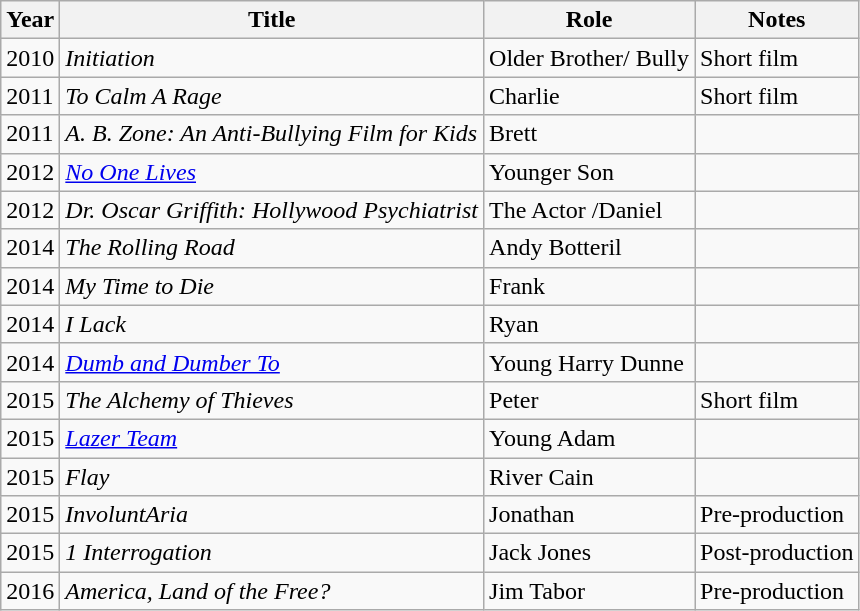<table class="wikitable sortable">
<tr>
<th>Year</th>
<th>Title</th>
<th>Role</th>
<th>Notes</th>
</tr>
<tr>
<td>2010</td>
<td><em>Initiation</em></td>
<td>Older Brother/ Bully</td>
<td>Short film</td>
</tr>
<tr>
<td>2011</td>
<td><em>To Calm A Rage</em></td>
<td>Charlie</td>
<td>Short film</td>
</tr>
<tr>
<td>2011</td>
<td><em>A. B. Zone: An Anti-Bullying Film for Kids</em></td>
<td>Brett</td>
<td></td>
</tr>
<tr>
<td>2012</td>
<td><em><a href='#'>No One Lives</a></em></td>
<td>Younger Son</td>
<td></td>
</tr>
<tr>
<td>2012</td>
<td><em>Dr. Oscar Griffith: Hollywood Psychiatrist</em></td>
<td>The Actor /Daniel</td>
<td></td>
</tr>
<tr>
<td>2014</td>
<td><em>The Rolling Road</em></td>
<td>Andy Botteril</td>
<td></td>
</tr>
<tr>
<td>2014</td>
<td><em>My Time to Die</em></td>
<td>Frank</td>
<td></td>
</tr>
<tr>
<td>2014</td>
<td><em>I Lack</em></td>
<td>Ryan</td>
<td></td>
</tr>
<tr>
<td>2014</td>
<td><em><a href='#'>Dumb and Dumber To</a></em></td>
<td>Young Harry Dunne</td>
<td></td>
</tr>
<tr>
<td>2015</td>
<td><em>The Alchemy of Thieves </em></td>
<td>Peter</td>
<td>Short film</td>
</tr>
<tr>
<td>2015</td>
<td><em><a href='#'>Lazer Team</a></em></td>
<td>Young Adam</td>
<td></td>
</tr>
<tr>
<td>2015</td>
<td><em>Flay</em></td>
<td>River Cain</td>
<td></td>
</tr>
<tr>
<td>2015</td>
<td><em>InvoluntAria</em></td>
<td>Jonathan</td>
<td>Pre-production</td>
</tr>
<tr>
<td>2015</td>
<td><em>1 Interrogation</em></td>
<td>Jack Jones</td>
<td>Post-production</td>
</tr>
<tr>
<td>2016</td>
<td><em>America, Land of the Free?</em></td>
<td>Jim Tabor</td>
<td>Pre-production</td>
</tr>
</table>
